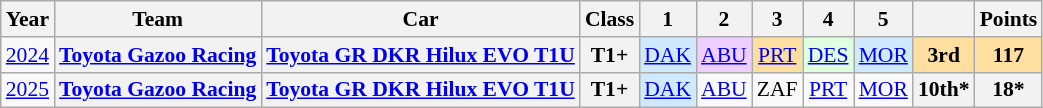<table class="wikitable" style="text-align:center; font-size:90%">
<tr>
<th>Year</th>
<th>Team</th>
<th>Car</th>
<th>Class</th>
<th>1</th>
<th>2</th>
<th>3</th>
<th>4</th>
<th>5</th>
<th></th>
<th>Points</th>
</tr>
<tr>
<td><a href='#'>2024</a></td>
<th><a href='#'>Toyota Gazoo Racing</a></th>
<th><a href='#'>Toyota GR DKR Hilux EVO T1U</a></th>
<th>T1+</th>
<td style="background:#CFEAFF;"><a href='#'>DAK</a><br></td>
<td style="background:#EFCFFF;"><a href='#'>ABU</a><br></td>
<td style="background:#FFDF9F;"><a href='#'>PRT</a><br></td>
<td style="background:#DFFFDF;"><a href='#'>DES</a><br></td>
<td style="background:#CFEAFF;"><a href='#'>MOR</a><br></td>
<th style="background:#FFDF9F;">3rd</th>
<th style="background:#FFDF9F;">117</th>
</tr>
<tr>
<td><a href='#'>2025</a></td>
<th><a href='#'>Toyota Gazoo Racing</a></th>
<th><a href='#'>Toyota GR DKR Hilux EVO T1U</a></th>
<th>T1+</th>
<td style="background:#CFEAFF;"><a href='#'>DAK</a><br></td>
<td style="background:#;"><a href='#'>ABU</a></td>
<td style="background:#;">ZAF</td>
<td style="background:#;"><a href='#'>PRT</a></td>
<td style="background:#;"><a href='#'>MOR</a></td>
<th>10th*</th>
<th>18*</th>
</tr>
</table>
